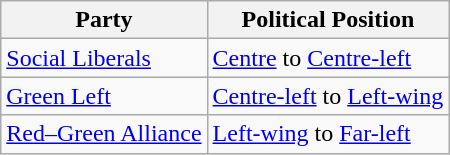<table class="wikitable mw-collapsible mw-collapsed">
<tr>
<th>Party</th>
<th>Political Position</th>
</tr>
<tr>
<td><a href='#'>Social Liberals</a></td>
<td><a href='#'>Centre</a> to <a href='#'>Centre-left</a></td>
</tr>
<tr>
<td><a href='#'>Green Left</a></td>
<td><a href='#'>Centre-left</a> to <a href='#'>Left-wing</a></td>
</tr>
<tr>
<td><a href='#'>Red–Green Alliance</a></td>
<td><a href='#'>Left-wing</a> to <a href='#'>Far-left</a></td>
</tr>
</table>
